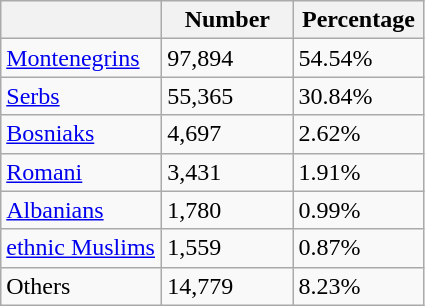<table class="wikitable">
<tr>
<th style="width:100px;"></th>
<th style="width:80px;">Number</th>
<th style="width:80px;">Percentage</th>
</tr>
<tr>
<td><a href='#'>Montenegrins</a></td>
<td>97,894</td>
<td>54.54%</td>
</tr>
<tr>
<td><a href='#'>Serbs</a></td>
<td>55,365</td>
<td>30.84%</td>
</tr>
<tr>
<td><a href='#'>Bosniaks</a></td>
<td>4,697</td>
<td>2.62%</td>
</tr>
<tr>
<td><a href='#'>Romani</a></td>
<td>3,431</td>
<td>1.91%</td>
</tr>
<tr>
<td><a href='#'>Albanians</a></td>
<td>1,780</td>
<td>0.99%</td>
</tr>
<tr>
<td><a href='#'>ethnic Muslims</a></td>
<td>1,559</td>
<td>0.87%</td>
</tr>
<tr>
<td>Others</td>
<td>14,779</td>
<td>8.23%</td>
</tr>
</table>
